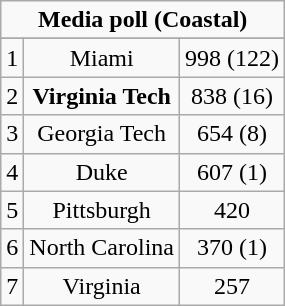<table class="wikitable">
<tr align="center">
<td align="center" Colspan="3"><strong>Media poll (Coastal)</strong></td>
</tr>
<tr align="center">
</tr>
<tr align="center">
<td>1</td>
<td>Miami</td>
<td>998 (122)</td>
</tr>
<tr align="center">
<td>2</td>
<td><strong>Virginia Tech</strong></td>
<td>838 (16)</td>
</tr>
<tr align="center">
<td>3</td>
<td>Georgia Tech</td>
<td>654 (8)</td>
</tr>
<tr align="center">
<td>4</td>
<td>Duke</td>
<td>607 (1)</td>
</tr>
<tr align="center">
<td>5</td>
<td>Pittsburgh</td>
<td>420</td>
</tr>
<tr align="center">
<td>6</td>
<td>North Carolina</td>
<td>370 (1)</td>
</tr>
<tr align="center">
<td>7</td>
<td>Virginia</td>
<td>257</td>
</tr>
</table>
